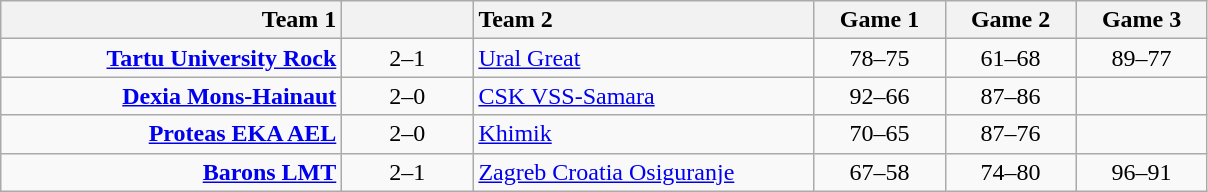<table class=wikitable style="text-align:center">
<tr>
<th width=220 style="text-align:right;">Team 1</th>
<th width=80></th>
<th width=220 style="text-align:left;">Team 2</th>
<th width=80>Game 1</th>
<th width=80>Game 2</th>
<th width=80>Game 3</th>
</tr>
<tr>
<td align=right><strong><a href='#'>Tartu University Rock</a></strong> </td>
<td>2–1</td>
<td align=left> <a href='#'>Ural Great</a></td>
<td>78–75</td>
<td>61–68</td>
<td>89–77</td>
</tr>
<tr>
<td align=right><strong><a href='#'>Dexia Mons-Hainaut</a></strong> </td>
<td>2–0</td>
<td align=left> <a href='#'>CSK VSS-Samara</a></td>
<td>92–66</td>
<td>87–86</td>
<td></td>
</tr>
<tr>
<td align=right><strong><a href='#'>Proteas EKA AEL</a></strong> </td>
<td>2–0</td>
<td align=left> <a href='#'>Khimik</a></td>
<td>70–65</td>
<td>87–76</td>
<td></td>
</tr>
<tr>
<td align=right><strong><a href='#'>Barons LMT</a></strong> </td>
<td>2–1</td>
<td align=left> <a href='#'>Zagreb Croatia Osiguranje</a></td>
<td>67–58</td>
<td>74–80</td>
<td>96–91</td>
</tr>
</table>
